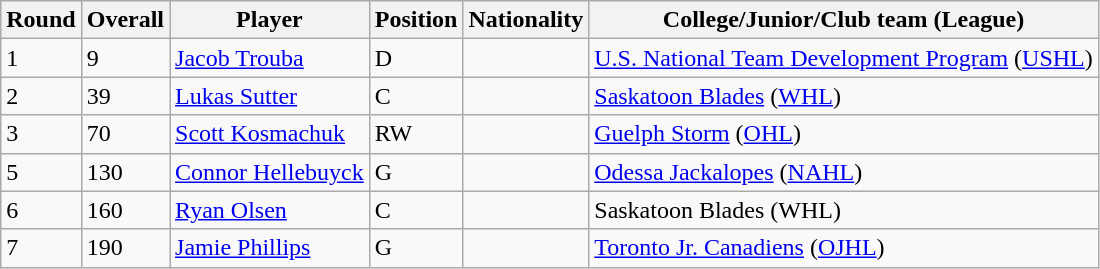<table class="wikitable">
<tr>
<th>Round</th>
<th>Overall</th>
<th>Player</th>
<th>Position</th>
<th>Nationality</th>
<th>College/Junior/Club team (League)</th>
</tr>
<tr>
<td>1</td>
<td>9</td>
<td><a href='#'>Jacob Trouba</a></td>
<td>D</td>
<td></td>
<td><a href='#'>U.S. National Team Development Program</a> (<a href='#'>USHL</a>)</td>
</tr>
<tr>
<td>2</td>
<td>39</td>
<td><a href='#'>Lukas Sutter</a></td>
<td>C</td>
<td></td>
<td><a href='#'>Saskatoon Blades</a> (<a href='#'>WHL</a>)</td>
</tr>
<tr>
<td>3</td>
<td>70</td>
<td><a href='#'>Scott Kosmachuk</a></td>
<td>RW</td>
<td></td>
<td><a href='#'>Guelph Storm</a> (<a href='#'>OHL</a>)</td>
</tr>
<tr>
<td>5</td>
<td>130</td>
<td><a href='#'>Connor Hellebuyck</a></td>
<td>G</td>
<td></td>
<td><a href='#'>Odessa Jackalopes</a> (<a href='#'>NAHL</a>)</td>
</tr>
<tr>
<td>6</td>
<td>160</td>
<td><a href='#'>Ryan Olsen</a></td>
<td>C</td>
<td></td>
<td>Saskatoon Blades (WHL)</td>
</tr>
<tr>
<td>7</td>
<td>190</td>
<td><a href='#'>Jamie Phillips</a></td>
<td>G</td>
<td></td>
<td><a href='#'>Toronto Jr. Canadiens</a> (<a href='#'>OJHL</a>)</td>
</tr>
</table>
